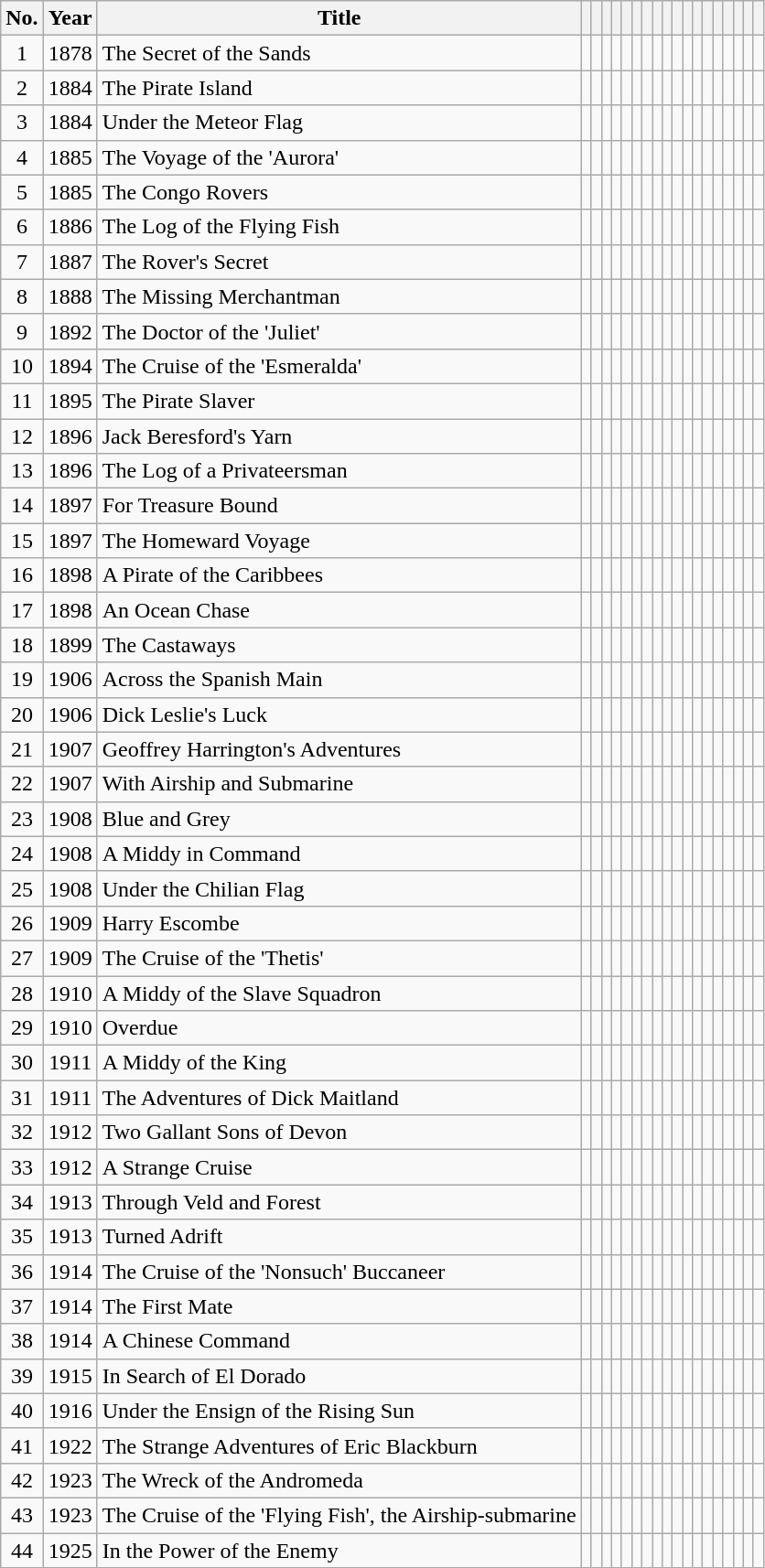<table class="wikitable sortable">
<tr>
<th style="vertical-align: bottom;">No.</th>
<th style="vertical-align: bottom;">Year</th>
<th style="vertical-align: bottom;">Title</th>
<th></th>
<th></th>
<th></th>
<th></th>
<th></th>
<th></th>
<th></th>
<th></th>
<th></th>
<th></th>
<th></th>
<th></th>
<th></th>
<th></th>
<th></th>
<th></th>
<th></th>
<th></th>
</tr>
<tr>
<td style="text-align: center;">1</td>
<td style="text-align: center;">1878</td>
<td>The Secret of the Sands</td>
<td></td>
<td></td>
<td></td>
<td></td>
<td></td>
<td></td>
<td></td>
<td></td>
<td></td>
<td></td>
<td></td>
<td></td>
<td></td>
<td></td>
<td></td>
<td></td>
<td></td>
<td></td>
</tr>
<tr>
<td style="text-align: center;">2</td>
<td style="text-align: center;">1884</td>
<td>The Pirate Island</td>
<td></td>
<td></td>
<td></td>
<td></td>
<td></td>
<td></td>
<td></td>
<td></td>
<td></td>
<td></td>
<td></td>
<td></td>
<td></td>
<td></td>
<td></td>
<td></td>
<td></td>
<td></td>
</tr>
<tr>
<td style="text-align: center;">3</td>
<td style="text-align: center;">1884</td>
<td>Under the Meteor Flag</td>
<td></td>
<td></td>
<td></td>
<td></td>
<td></td>
<td></td>
<td></td>
<td></td>
<td></td>
<td></td>
<td></td>
<td></td>
<td></td>
<td></td>
<td></td>
<td></td>
<td></td>
<td></td>
</tr>
<tr>
<td style="text-align: center;">4</td>
<td style="text-align: center;">1885</td>
<td>The Voyage of the 'Aurora'</td>
<td></td>
<td></td>
<td></td>
<td></td>
<td></td>
<td></td>
<td></td>
<td></td>
<td></td>
<td></td>
<td></td>
<td></td>
<td></td>
<td></td>
<td></td>
<td></td>
<td></td>
<td></td>
</tr>
<tr>
<td style="text-align: center;">5</td>
<td style="text-align: center;">1885</td>
<td>The Congo Rovers</td>
<td></td>
<td></td>
<td></td>
<td></td>
<td></td>
<td></td>
<td></td>
<td></td>
<td></td>
<td></td>
<td></td>
<td></td>
<td></td>
<td></td>
<td></td>
<td></td>
<td></td>
<td></td>
</tr>
<tr>
<td style="text-align: center;">6</td>
<td style="text-align: center;">1886</td>
<td>The Log of the Flying Fish</td>
<td></td>
<td></td>
<td></td>
<td></td>
<td></td>
<td></td>
<td></td>
<td></td>
<td></td>
<td></td>
<td></td>
<td></td>
<td></td>
<td></td>
<td></td>
<td></td>
<td></td>
<td></td>
</tr>
<tr>
<td style="text-align: center;">7</td>
<td style="text-align: center;">1887</td>
<td>The Rover's Secret</td>
<td></td>
<td></td>
<td></td>
<td></td>
<td></td>
<td></td>
<td></td>
<td></td>
<td></td>
<td></td>
<td></td>
<td></td>
<td></td>
<td></td>
<td></td>
<td></td>
<td></td>
<td></td>
</tr>
<tr>
<td style="text-align: center;">8</td>
<td style="text-align: center;">1888</td>
<td>The Missing Merchantman</td>
<td></td>
<td></td>
<td></td>
<td></td>
<td></td>
<td></td>
<td></td>
<td></td>
<td></td>
<td></td>
<td></td>
<td></td>
<td></td>
<td></td>
<td></td>
<td></td>
<td></td>
<td></td>
</tr>
<tr>
<td style="text-align: center;">9</td>
<td style="text-align: center;">1892</td>
<td>The Doctor of the 'Juliet'</td>
<td></td>
<td></td>
<td></td>
<td></td>
<td></td>
<td></td>
<td></td>
<td></td>
<td></td>
<td></td>
<td></td>
<td></td>
<td></td>
<td></td>
<td></td>
<td></td>
<td></td>
<td></td>
</tr>
<tr>
<td style="text-align: center;">10</td>
<td style="text-align: center;">1894</td>
<td>The Cruise of the 'Esmeralda'</td>
<td></td>
<td></td>
<td></td>
<td></td>
<td></td>
<td></td>
<td></td>
<td></td>
<td></td>
<td></td>
<td></td>
<td></td>
<td></td>
<td></td>
<td></td>
<td></td>
<td></td>
<td></td>
</tr>
<tr>
<td style="text-align: center;">11</td>
<td style="text-align: center;">1895</td>
<td>The Pirate Slaver</td>
<td></td>
<td></td>
<td></td>
<td></td>
<td></td>
<td></td>
<td></td>
<td></td>
<td></td>
<td></td>
<td></td>
<td></td>
<td></td>
<td></td>
<td></td>
<td></td>
<td></td>
<td></td>
</tr>
<tr>
<td style="text-align: center;">12</td>
<td style="text-align: center;">1896</td>
<td>Jack Beresford's Yarn</td>
<td></td>
<td></td>
<td></td>
<td></td>
<td></td>
<td></td>
<td></td>
<td></td>
<td></td>
<td></td>
<td></td>
<td></td>
<td></td>
<td></td>
<td></td>
<td></td>
<td></td>
<td></td>
</tr>
<tr>
<td style="text-align: center;">13</td>
<td style="text-align: center;">1896</td>
<td>The Log of a Privateersman</td>
<td></td>
<td></td>
<td></td>
<td></td>
<td></td>
<td></td>
<td></td>
<td></td>
<td></td>
<td></td>
<td></td>
<td></td>
<td></td>
<td></td>
<td></td>
<td></td>
<td></td>
<td></td>
</tr>
<tr>
<td style="text-align: center;">14</td>
<td style="text-align: center;">1897</td>
<td>For Treasure Bound</td>
<td></td>
<td></td>
<td></td>
<td></td>
<td></td>
<td></td>
<td></td>
<td></td>
<td></td>
<td></td>
<td></td>
<td></td>
<td></td>
<td></td>
<td></td>
<td></td>
<td></td>
<td></td>
</tr>
<tr>
<td style="text-align: center;">15</td>
<td style="text-align: center;">1897</td>
<td>The Homeward Voyage</td>
<td></td>
<td></td>
<td></td>
<td></td>
<td></td>
<td></td>
<td></td>
<td></td>
<td></td>
<td></td>
<td></td>
<td></td>
<td></td>
<td></td>
<td></td>
<td></td>
<td></td>
<td></td>
</tr>
<tr>
<td style="text-align: center;">16</td>
<td style="text-align: center;">1898</td>
<td>A Pirate of the Caribbees</td>
<td></td>
<td></td>
<td></td>
<td></td>
<td></td>
<td></td>
<td></td>
<td></td>
<td></td>
<td></td>
<td></td>
<td></td>
<td></td>
<td></td>
<td></td>
<td></td>
<td></td>
<td></td>
</tr>
<tr>
<td style="text-align: center;">17</td>
<td style="text-align: center;">1898</td>
<td>An Ocean Chase</td>
<td></td>
<td></td>
<td></td>
<td></td>
<td></td>
<td></td>
<td></td>
<td></td>
<td></td>
<td></td>
<td></td>
<td></td>
<td></td>
<td></td>
<td></td>
<td></td>
<td></td>
<td></td>
</tr>
<tr>
<td style="text-align: center;">18</td>
<td style="text-align: center;">1899</td>
<td>The Castaways</td>
<td></td>
<td></td>
<td></td>
<td></td>
<td></td>
<td></td>
<td></td>
<td></td>
<td></td>
<td></td>
<td></td>
<td></td>
<td></td>
<td></td>
<td></td>
<td></td>
<td></td>
<td></td>
</tr>
<tr>
<td style="text-align: center;">19</td>
<td style="text-align: center;">1906</td>
<td>Across the Spanish Main</td>
<td></td>
<td></td>
<td></td>
<td></td>
<td></td>
<td></td>
<td></td>
<td></td>
<td></td>
<td></td>
<td></td>
<td></td>
<td></td>
<td></td>
<td></td>
<td></td>
<td></td>
<td></td>
</tr>
<tr>
<td style="text-align: center;">20</td>
<td style="text-align: center;">1906</td>
<td>Dick Leslie's Luck</td>
<td></td>
<td></td>
<td></td>
<td></td>
<td></td>
<td></td>
<td></td>
<td></td>
<td></td>
<td></td>
<td></td>
<td></td>
<td></td>
<td></td>
<td></td>
<td></td>
<td></td>
<td></td>
</tr>
<tr>
<td style="text-align: center;">21</td>
<td style="text-align: center;">1907</td>
<td>Geoffrey Harrington's Adventures</td>
<td></td>
<td></td>
<td></td>
<td></td>
<td></td>
<td></td>
<td></td>
<td></td>
<td></td>
<td></td>
<td></td>
<td></td>
<td></td>
<td></td>
<td></td>
<td></td>
<td></td>
<td></td>
</tr>
<tr>
<td style="text-align: center;">22</td>
<td style="text-align: center;">1907</td>
<td>With Airship and Submarine</td>
<td></td>
<td></td>
<td></td>
<td></td>
<td></td>
<td></td>
<td></td>
<td></td>
<td></td>
<td></td>
<td></td>
<td></td>
<td></td>
<td></td>
<td></td>
<td></td>
<td></td>
<td></td>
</tr>
<tr>
<td style="text-align: center;">23</td>
<td style="text-align: center;">1908</td>
<td>Blue and Grey</td>
<td></td>
<td></td>
<td></td>
<td></td>
<td></td>
<td></td>
<td></td>
<td></td>
<td></td>
<td></td>
<td></td>
<td></td>
<td></td>
<td></td>
<td></td>
<td></td>
<td></td>
<td></td>
</tr>
<tr>
<td style="text-align: center;">24</td>
<td style="text-align: center;">1908</td>
<td>A Middy in Command</td>
<td></td>
<td></td>
<td></td>
<td></td>
<td></td>
<td></td>
<td></td>
<td></td>
<td></td>
<td></td>
<td></td>
<td></td>
<td></td>
<td></td>
<td></td>
<td></td>
<td></td>
<td></td>
</tr>
<tr>
<td style="text-align: center;">25</td>
<td style="text-align: center;">1908</td>
<td>Under the Chilian Flag</td>
<td></td>
<td></td>
<td></td>
<td></td>
<td></td>
<td></td>
<td></td>
<td></td>
<td></td>
<td></td>
<td></td>
<td></td>
<td></td>
<td></td>
<td></td>
<td></td>
<td></td>
<td></td>
</tr>
<tr>
<td style="text-align: center;">26</td>
<td style="text-align: center;">1909</td>
<td>Harry Escombe</td>
<td></td>
<td></td>
<td></td>
<td></td>
<td></td>
<td></td>
<td></td>
<td></td>
<td></td>
<td></td>
<td></td>
<td></td>
<td></td>
<td></td>
<td></td>
<td></td>
<td></td>
<td></td>
</tr>
<tr>
<td style="text-align: center;">27</td>
<td style="text-align: center;">1909</td>
<td>The Cruise of the 'Thetis'</td>
<td></td>
<td></td>
<td></td>
<td></td>
<td></td>
<td></td>
<td></td>
<td></td>
<td></td>
<td></td>
<td></td>
<td></td>
<td></td>
<td></td>
<td></td>
<td></td>
<td></td>
<td></td>
</tr>
<tr>
<td style="text-align: center;">28</td>
<td style="text-align: center;">1910</td>
<td>A Middy of the Slave Squadron</td>
<td></td>
<td></td>
<td></td>
<td></td>
<td></td>
<td></td>
<td></td>
<td></td>
<td></td>
<td></td>
<td></td>
<td></td>
<td></td>
<td></td>
<td></td>
<td></td>
<td></td>
<td></td>
</tr>
<tr>
<td style="text-align: center;">29</td>
<td style="text-align: center;">1910</td>
<td>Overdue</td>
<td></td>
<td></td>
<td></td>
<td></td>
<td></td>
<td></td>
<td></td>
<td></td>
<td></td>
<td></td>
<td></td>
<td></td>
<td></td>
<td></td>
<td></td>
<td></td>
<td></td>
<td></td>
</tr>
<tr>
<td style="text-align: center;">30</td>
<td style="text-align: center;">1911</td>
<td>A Middy of the King</td>
<td></td>
<td></td>
<td></td>
<td></td>
<td></td>
<td></td>
<td></td>
<td></td>
<td></td>
<td></td>
<td></td>
<td></td>
<td></td>
<td></td>
<td></td>
<td></td>
<td></td>
<td></td>
</tr>
<tr>
<td style="text-align: center;">31</td>
<td style="text-align: center;">1911</td>
<td>The Adventures of Dick Maitland</td>
<td></td>
<td></td>
<td></td>
<td></td>
<td></td>
<td></td>
<td></td>
<td></td>
<td></td>
<td></td>
<td></td>
<td></td>
<td></td>
<td></td>
<td></td>
<td></td>
<td></td>
<td></td>
</tr>
<tr>
<td style="text-align: center;">32</td>
<td style="text-align: center;">1912</td>
<td>Two Gallant Sons of Devon</td>
<td></td>
<td></td>
<td></td>
<td></td>
<td></td>
<td></td>
<td></td>
<td></td>
<td></td>
<td></td>
<td></td>
<td></td>
<td></td>
<td></td>
<td></td>
<td></td>
<td></td>
<td></td>
</tr>
<tr>
<td style="text-align: center;">33</td>
<td style="text-align: center;">1912</td>
<td>A Strange Cruise</td>
<td></td>
<td></td>
<td></td>
<td></td>
<td></td>
<td></td>
<td></td>
<td></td>
<td></td>
<td></td>
<td></td>
<td></td>
<td></td>
<td></td>
<td></td>
<td></td>
<td></td>
<td></td>
</tr>
<tr>
<td style="text-align: center;">34</td>
<td style="text-align: center;">1913</td>
<td>Through Veld and Forest</td>
<td></td>
<td></td>
<td></td>
<td></td>
<td></td>
<td></td>
<td></td>
<td></td>
<td></td>
<td></td>
<td></td>
<td></td>
<td></td>
<td></td>
<td></td>
<td></td>
<td></td>
<td></td>
</tr>
<tr>
<td style="text-align: center;">35</td>
<td style="text-align: center;">1913</td>
<td>Turned Adrift</td>
<td></td>
<td></td>
<td></td>
<td></td>
<td></td>
<td></td>
<td></td>
<td></td>
<td></td>
<td></td>
<td></td>
<td></td>
<td></td>
<td></td>
<td></td>
<td></td>
<td></td>
<td></td>
</tr>
<tr>
<td style="text-align: center;">36</td>
<td style="text-align: center;">1914</td>
<td>The Cruise of the 'Nonsuch' Buccaneer</td>
<td></td>
<td></td>
<td></td>
<td></td>
<td></td>
<td></td>
<td></td>
<td></td>
<td></td>
<td></td>
<td></td>
<td></td>
<td></td>
<td></td>
<td></td>
<td></td>
<td></td>
<td></td>
</tr>
<tr>
<td style="text-align: center;">37</td>
<td style="text-align: center;">1914</td>
<td>The First Mate</td>
<td></td>
<td></td>
<td></td>
<td></td>
<td></td>
<td></td>
<td></td>
<td></td>
<td></td>
<td></td>
<td></td>
<td></td>
<td></td>
<td></td>
<td></td>
<td></td>
<td></td>
<td></td>
</tr>
<tr>
<td style="text-align: center;">38</td>
<td style="text-align: center;">1914</td>
<td>A Chinese Command</td>
<td></td>
<td></td>
<td></td>
<td></td>
<td></td>
<td></td>
<td></td>
<td></td>
<td></td>
<td></td>
<td></td>
<td></td>
<td></td>
<td></td>
<td></td>
<td></td>
<td></td>
<td></td>
</tr>
<tr>
<td style="text-align: center;">39</td>
<td style="text-align: center;">1915</td>
<td>In Search of El Dorado</td>
<td></td>
<td></td>
<td></td>
<td></td>
<td></td>
<td></td>
<td></td>
<td></td>
<td></td>
<td></td>
<td></td>
<td></td>
<td></td>
<td></td>
<td></td>
<td></td>
<td></td>
<td></td>
</tr>
<tr>
<td style="text-align: center;">40</td>
<td style="text-align: center;">1916</td>
<td>Under the Ensign of the Rising Sun</td>
<td></td>
<td></td>
<td></td>
<td></td>
<td></td>
<td></td>
<td></td>
<td></td>
<td></td>
<td></td>
<td></td>
<td></td>
<td></td>
<td></td>
<td></td>
<td></td>
<td></td>
<td></td>
</tr>
<tr>
<td style="text-align: center;">41</td>
<td style="text-align: center;">1922</td>
<td>The Strange Adventures of Eric Blackburn</td>
<td></td>
<td></td>
<td></td>
<td></td>
<td></td>
<td></td>
<td></td>
<td></td>
<td></td>
<td></td>
<td></td>
<td></td>
<td></td>
<td></td>
<td></td>
<td></td>
<td></td>
<td></td>
</tr>
<tr>
<td style="text-align: center;">42</td>
<td style="text-align: center;">1923</td>
<td>The Wreck of the Andromeda</td>
<td></td>
<td></td>
<td></td>
<td></td>
<td></td>
<td></td>
<td></td>
<td></td>
<td></td>
<td></td>
<td></td>
<td></td>
<td></td>
<td></td>
<td></td>
<td></td>
<td></td>
<td></td>
</tr>
<tr>
<td style="text-align: center;">43</td>
<td style="text-align: center;">1923</td>
<td>The Cruise of the 'Flying Fish', the Airship-submarine</td>
<td></td>
<td></td>
<td></td>
<td></td>
<td></td>
<td></td>
<td></td>
<td></td>
<td></td>
<td></td>
<td></td>
<td></td>
<td></td>
<td></td>
<td></td>
<td></td>
<td></td>
<td></td>
</tr>
<tr>
<td style="text-align: center;">44</td>
<td style="text-align: center;">1925</td>
<td>In the Power of the Enemy</td>
<td></td>
<td></td>
<td></td>
<td></td>
<td></td>
<td></td>
<td></td>
<td></td>
<td></td>
<td></td>
<td></td>
<td></td>
<td></td>
<td></td>
<td></td>
<td></td>
<td></td>
<td></td>
</tr>
</table>
